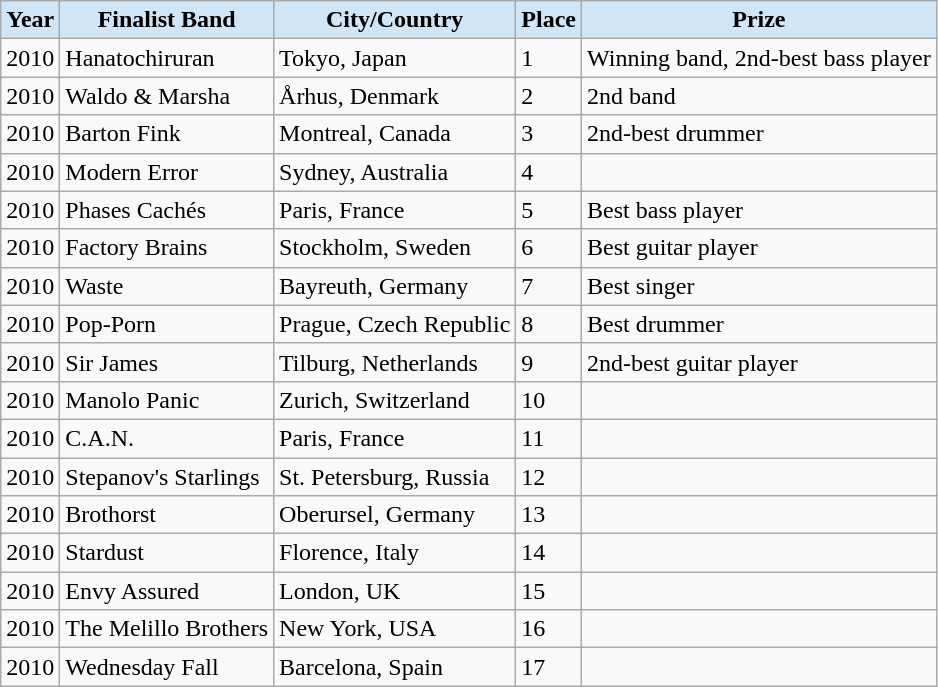<table class="wikitable collapsible">
<tr>
<th style="background:#d0e5f5">Year</th>
<th style="background:#d0e5f5">Finalist Band</th>
<th style="background:#d0e5f5">City/Country</th>
<th style="background:#d0e5f5">Place</th>
<th style="background:#d0e5f5">Prize</th>
</tr>
<tr>
<td>2010</td>
<td>Hanatochiruran</td>
<td>Tokyo, Japan</td>
<td>1</td>
<td>Winning band, 2nd-best bass player</td>
</tr>
<tr>
<td>2010</td>
<td>Waldo & Marsha</td>
<td>Århus, Denmark</td>
<td>2</td>
<td>2nd band</td>
</tr>
<tr>
<td>2010</td>
<td>Barton Fink</td>
<td>Montreal, Canada</td>
<td>3</td>
<td>2nd-best drummer</td>
</tr>
<tr>
<td>2010</td>
<td>Modern Error</td>
<td>Sydney, Australia</td>
<td>4</td>
<td></td>
</tr>
<tr>
<td>2010</td>
<td>Phases Cachés</td>
<td>Paris, France</td>
<td>5</td>
<td>Best bass player</td>
</tr>
<tr>
<td>2010</td>
<td>Factory Brains</td>
<td>Stockholm, Sweden</td>
<td>6</td>
<td>Best guitar player</td>
</tr>
<tr>
<td>2010</td>
<td>Waste</td>
<td>Bayreuth, Germany</td>
<td>7</td>
<td>Best singer</td>
</tr>
<tr>
<td>2010</td>
<td>Pop-Porn</td>
<td>Prague, Czech Republic</td>
<td>8</td>
<td>Best drummer</td>
</tr>
<tr>
<td>2010</td>
<td>Sir James</td>
<td>Tilburg, Netherlands</td>
<td>9</td>
<td>2nd-best guitar player</td>
</tr>
<tr>
<td>2010</td>
<td>Manolo Panic</td>
<td>Zurich, Switzerland</td>
<td>10</td>
<td></td>
</tr>
<tr>
<td>2010</td>
<td>C.A.N.</td>
<td>Paris, France</td>
<td>11</td>
<td></td>
</tr>
<tr>
<td>2010</td>
<td>Stepanov's Starlings</td>
<td>St. Petersburg, Russia</td>
<td>12</td>
<td></td>
</tr>
<tr>
<td>2010</td>
<td>Brothorst</td>
<td>Oberursel, Germany</td>
<td>13</td>
<td></td>
</tr>
<tr>
<td>2010</td>
<td>Stardust</td>
<td>Florence, Italy</td>
<td>14</td>
<td></td>
</tr>
<tr>
<td>2010</td>
<td>Envy Assured</td>
<td>London, UK</td>
<td>15</td>
<td></td>
</tr>
<tr>
<td>2010</td>
<td>The Melillo Brothers</td>
<td>New York, USA</td>
<td>16</td>
<td></td>
</tr>
<tr>
<td>2010</td>
<td>Wednesday Fall</td>
<td>Barcelona, Spain</td>
<td>17</td>
<td></td>
</tr>
</table>
